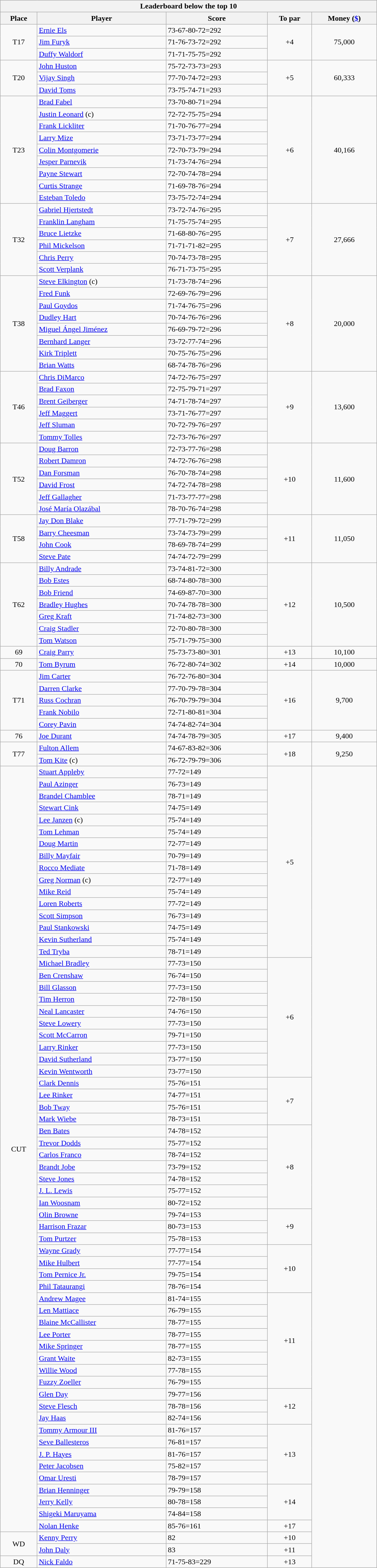<table class="collapsible collapsed wikitable" style="width:50em;margin-top:-1px;">
<tr>
<th scope="col" colspan="6">Leaderboard below the top 10</th>
</tr>
<tr>
<th>Place</th>
<th>Player</th>
<th>Score</th>
<th>To par</th>
<th>Money (<a href='#'>$</a>)</th>
</tr>
<tr>
<td rowspan=3 align=center>T17</td>
<td> <a href='#'>Ernie Els</a></td>
<td>73-67-80-72=292</td>
<td rowspan=3 align=center>+4</td>
<td rowspan=3 align=center>75,000</td>
</tr>
<tr>
<td> <a href='#'>Jim Furyk</a></td>
<td>71-76-73-72=292</td>
</tr>
<tr>
<td> <a href='#'>Duffy Waldorf</a></td>
<td>71-71-75-75=292</td>
</tr>
<tr>
<td rowspan=3 align=center>T20</td>
<td> <a href='#'>John Huston</a></td>
<td>75-72-73-73=293</td>
<td rowspan=3 align=center>+5</td>
<td rowspan=3 align=center>60,333</td>
</tr>
<tr>
<td> <a href='#'>Vijay Singh</a></td>
<td>77-70-74-72=293</td>
</tr>
<tr>
<td> <a href='#'>David Toms</a></td>
<td>73-75-74-71=293</td>
</tr>
<tr>
<td rowspan=9 align=center>T23</td>
<td> <a href='#'>Brad Fabel</a></td>
<td>73-70-80-71=294</td>
<td rowspan=9 align=center>+6</td>
<td rowspan=9 align=center>40,166</td>
</tr>
<tr>
<td> <a href='#'>Justin Leonard</a> (c)</td>
<td>72-72-75-75=294</td>
</tr>
<tr>
<td> <a href='#'>Frank Lickliter</a></td>
<td>71-70-76-77=294</td>
</tr>
<tr>
<td> <a href='#'>Larry Mize</a></td>
<td>73-71-73-77=294</td>
</tr>
<tr>
<td> <a href='#'>Colin Montgomerie</a></td>
<td>72-70-73-79=294</td>
</tr>
<tr>
<td> <a href='#'>Jesper Parnevik</a></td>
<td>71-73-74-76=294</td>
</tr>
<tr>
<td> <a href='#'>Payne Stewart</a></td>
<td>72-70-74-78=294</td>
</tr>
<tr>
<td> <a href='#'>Curtis Strange</a></td>
<td>71-69-78-76=294</td>
</tr>
<tr>
<td> <a href='#'>Esteban Toledo</a></td>
<td>73-75-72-74=294</td>
</tr>
<tr>
<td rowspan=6 align=center>T32</td>
<td> <a href='#'>Gabriel Hjertstedt</a></td>
<td>73-72-74-76=295</td>
<td rowspan=6 align=center>+7</td>
<td rowspan=6 align=center>27,666</td>
</tr>
<tr>
<td> <a href='#'>Franklin Langham</a></td>
<td>71-75-75-74=295</td>
</tr>
<tr>
<td> <a href='#'>Bruce Lietzke</a></td>
<td>71-68-80-76=295</td>
</tr>
<tr>
<td> <a href='#'>Phil Mickelson</a></td>
<td>71-71-71-82=295</td>
</tr>
<tr>
<td> <a href='#'>Chris Perry</a></td>
<td>70-74-73-78=295</td>
</tr>
<tr>
<td> <a href='#'>Scott Verplank</a></td>
<td>76-71-73-75=295</td>
</tr>
<tr>
<td rowspan=8 align=center>T38</td>
<td> <a href='#'>Steve Elkington</a> (c)</td>
<td>71-73-78-74=296</td>
<td rowspan=8 align=center>+8</td>
<td rowspan=8 align=center>20,000</td>
</tr>
<tr>
<td> <a href='#'>Fred Funk</a></td>
<td>72-69-76-79=296</td>
</tr>
<tr>
<td> <a href='#'>Paul Goydos</a></td>
<td>71-74-76-75=296</td>
</tr>
<tr>
<td> <a href='#'>Dudley Hart</a></td>
<td>70-74-76-76=296</td>
</tr>
<tr>
<td> <a href='#'>Miguel Ángel Jiménez</a></td>
<td>76-69-79-72=296</td>
</tr>
<tr>
<td> <a href='#'>Bernhard Langer</a></td>
<td>73-72-77-74=296</td>
</tr>
<tr>
<td> <a href='#'>Kirk Triplett</a></td>
<td>70-75-76-75=296</td>
</tr>
<tr>
<td> <a href='#'>Brian Watts</a></td>
<td>68-74-78-76=296</td>
</tr>
<tr>
<td rowspan=6 align=center>T46</td>
<td> <a href='#'>Chris DiMarco</a></td>
<td>74-72-76-75=297</td>
<td rowspan=6 align=center>+9</td>
<td rowspan=6 align=center>13,600</td>
</tr>
<tr>
<td> <a href='#'>Brad Faxon</a></td>
<td>72-75-79-71=297</td>
</tr>
<tr>
<td> <a href='#'>Brent Geiberger</a></td>
<td>74-71-78-74=297</td>
</tr>
<tr>
<td> <a href='#'>Jeff Maggert</a></td>
<td>73-71-76-77=297</td>
</tr>
<tr>
<td> <a href='#'>Jeff Sluman</a></td>
<td>70-72-79-76=297</td>
</tr>
<tr>
<td> <a href='#'>Tommy Tolles</a></td>
<td>72-73-76-76=297</td>
</tr>
<tr>
<td rowspan=6 align=center>T52</td>
<td> <a href='#'>Doug Barron</a></td>
<td>72-73-77-76=298</td>
<td rowspan=6 align=center>+10</td>
<td rowspan=6 align=center>11,600</td>
</tr>
<tr>
<td> <a href='#'>Robert Damron</a></td>
<td>74-72-76-76=298</td>
</tr>
<tr>
<td> <a href='#'>Dan Forsman</a></td>
<td>76-70-78-74=298</td>
</tr>
<tr>
<td> <a href='#'>David Frost</a></td>
<td>74-72-74-78=298</td>
</tr>
<tr>
<td> <a href='#'>Jeff Gallagher</a></td>
<td>71-73-77-77=298</td>
</tr>
<tr>
<td> <a href='#'>José María Olazábal</a></td>
<td>78-70-76-74=298</td>
</tr>
<tr>
<td rowspan=4 align=center>T58</td>
<td> <a href='#'>Jay Don Blake</a></td>
<td>77-71-79-72=299</td>
<td rowspan=4 align=center>+11</td>
<td rowspan=4 align=center>11,050</td>
</tr>
<tr>
<td> <a href='#'>Barry Cheesman</a></td>
<td>73-74-73-79=299</td>
</tr>
<tr>
<td> <a href='#'>John Cook</a></td>
<td>78-69-78-74=299</td>
</tr>
<tr>
<td> <a href='#'>Steve Pate</a></td>
<td>74-74-72-79=299</td>
</tr>
<tr>
<td rowspan=7 align=center>T62</td>
<td> <a href='#'>Billy Andrade</a></td>
<td>73-74-81-72=300</td>
<td rowspan=7 align=center>+12</td>
<td rowspan=7 align=center>10,500</td>
</tr>
<tr>
<td> <a href='#'>Bob Estes</a></td>
<td>68-74-80-78=300</td>
</tr>
<tr>
<td> <a href='#'>Bob Friend</a></td>
<td>74-69-87-70=300</td>
</tr>
<tr>
<td> <a href='#'>Bradley Hughes</a></td>
<td>70-74-78-78=300</td>
</tr>
<tr>
<td> <a href='#'>Greg Kraft</a></td>
<td>71-74-82-73=300</td>
</tr>
<tr>
<td> <a href='#'>Craig Stadler</a></td>
<td>72-70-80-78=300</td>
</tr>
<tr>
<td> <a href='#'>Tom Watson</a></td>
<td>75-71-79-75=300</td>
</tr>
<tr>
<td align=center>69</td>
<td> <a href='#'>Craig Parry</a></td>
<td>75-73-73-80=301</td>
<td align=center>+13</td>
<td align=center>10,100</td>
</tr>
<tr>
<td align=center>70</td>
<td> <a href='#'>Tom Byrum</a></td>
<td>76-72-80-74=302</td>
<td align=center>+14</td>
<td align=center>10,000</td>
</tr>
<tr>
<td rowspan=5 align=center>T71</td>
<td> <a href='#'>Jim Carter</a></td>
<td>76-72-76-80=304</td>
<td rowspan=5 align=center>+16</td>
<td rowspan=5 align=center>9,700</td>
</tr>
<tr>
<td> <a href='#'>Darren Clarke</a></td>
<td>77-70-79-78=304</td>
</tr>
<tr>
<td> <a href='#'>Russ Cochran</a></td>
<td>76-70-79-79=304</td>
</tr>
<tr>
<td> <a href='#'>Frank Nobilo</a></td>
<td>72-71-80-81=304</td>
</tr>
<tr>
<td> <a href='#'>Corey Pavin</a></td>
<td>74-74-82-74=304</td>
</tr>
<tr>
<td align=center>76</td>
<td> <a href='#'>Joe Durant</a></td>
<td>74-74-78-79=305</td>
<td align=center>+17</td>
<td align=center>9,400</td>
</tr>
<tr>
<td rowspan=2 align=center>T77</td>
<td> <a href='#'>Fulton Allem</a></td>
<td>74-67-83-82=306</td>
<td rowspan=2 align=center>+18</td>
<td rowspan=2 align=center>9,250</td>
</tr>
<tr>
<td> <a href='#'>Tom Kite</a> (c)</td>
<td>76-72-79-79=306</td>
</tr>
<tr>
<td rowspan=64 align=center>CUT</td>
<td> <a href='#'>Stuart Appleby</a></td>
<td>77-72=149</td>
<td rowspan=16 align=center>+5</td>
<td rowspan=67 align=center></td>
</tr>
<tr>
<td> <a href='#'>Paul Azinger</a></td>
<td>76-73=149</td>
</tr>
<tr>
<td> <a href='#'>Brandel Chamblee</a></td>
<td>78-71=149</td>
</tr>
<tr>
<td> <a href='#'>Stewart Cink</a></td>
<td>74-75=149</td>
</tr>
<tr>
<td> <a href='#'>Lee Janzen</a> (c)</td>
<td>75-74=149</td>
</tr>
<tr>
<td> <a href='#'>Tom Lehman</a></td>
<td>75-74=149</td>
</tr>
<tr>
<td> <a href='#'>Doug Martin</a></td>
<td>72-77=149</td>
</tr>
<tr>
<td> <a href='#'>Billy Mayfair</a></td>
<td>70-79=149</td>
</tr>
<tr>
<td> <a href='#'>Rocco Mediate</a></td>
<td>71-78=149</td>
</tr>
<tr>
<td> <a href='#'>Greg Norman</a> (c)</td>
<td>72-77=149</td>
</tr>
<tr>
<td> <a href='#'>Mike Reid</a></td>
<td>75-74=149</td>
</tr>
<tr>
<td> <a href='#'>Loren Roberts</a></td>
<td>77-72=149</td>
</tr>
<tr>
<td> <a href='#'>Scott Simpson</a></td>
<td>76-73=149</td>
</tr>
<tr>
<td> <a href='#'>Paul Stankowski</a></td>
<td>74-75=149</td>
</tr>
<tr>
<td> <a href='#'>Kevin Sutherland</a></td>
<td>75-74=149</td>
</tr>
<tr>
<td> <a href='#'>Ted Tryba</a></td>
<td>78-71=149</td>
</tr>
<tr>
<td> <a href='#'>Michael Bradley</a></td>
<td>77-73=150</td>
<td rowspan=10 align=center>+6</td>
</tr>
<tr>
<td> <a href='#'>Ben Crenshaw</a></td>
<td>76-74=150</td>
</tr>
<tr>
<td> <a href='#'>Bill Glasson</a></td>
<td>77-73=150</td>
</tr>
<tr>
<td> <a href='#'>Tim Herron</a></td>
<td>72-78=150</td>
</tr>
<tr>
<td> <a href='#'>Neal Lancaster</a></td>
<td>74-76=150</td>
</tr>
<tr>
<td> <a href='#'>Steve Lowery</a></td>
<td>77-73=150</td>
</tr>
<tr>
<td> <a href='#'>Scott McCarron</a></td>
<td>79-71=150</td>
</tr>
<tr>
<td> <a href='#'>Larry Rinker</a></td>
<td>77-73=150</td>
</tr>
<tr>
<td> <a href='#'>David Sutherland</a></td>
<td>73-77=150</td>
</tr>
<tr>
<td> <a href='#'>Kevin Wentworth</a></td>
<td>73-77=150</td>
</tr>
<tr>
<td> <a href='#'>Clark Dennis</a></td>
<td>75-76=151</td>
<td rowspan=4 align=center>+7</td>
</tr>
<tr>
<td> <a href='#'>Lee Rinker</a></td>
<td>74-77=151</td>
</tr>
<tr>
<td> <a href='#'>Bob Tway</a></td>
<td>75-76=151</td>
</tr>
<tr>
<td> <a href='#'>Mark Wiebe</a></td>
<td>78-73=151</td>
</tr>
<tr>
<td> <a href='#'>Ben Bates</a></td>
<td>74-78=152</td>
<td rowspan=7 align=center>+8</td>
</tr>
<tr>
<td> <a href='#'>Trevor Dodds</a></td>
<td>75-77=152</td>
</tr>
<tr>
<td> <a href='#'>Carlos Franco</a></td>
<td>78-74=152</td>
</tr>
<tr>
<td> <a href='#'>Brandt Jobe</a></td>
<td>73-79=152</td>
</tr>
<tr>
<td> <a href='#'>Steve Jones</a></td>
<td>74-78=152</td>
</tr>
<tr>
<td> <a href='#'>J. L. Lewis</a></td>
<td>75-77=152</td>
</tr>
<tr>
<td> <a href='#'>Ian Woosnam</a></td>
<td>80-72=152</td>
</tr>
<tr>
<td> <a href='#'>Olin Browne</a></td>
<td>79-74=153</td>
<td rowspan=3 align=center>+9</td>
</tr>
<tr>
<td> <a href='#'>Harrison Frazar</a></td>
<td>80-73=153</td>
</tr>
<tr>
<td> <a href='#'>Tom Purtzer</a></td>
<td>75-78=153</td>
</tr>
<tr>
<td> <a href='#'>Wayne Grady</a></td>
<td>77-77=154</td>
<td rowspan=4 align=center>+10</td>
</tr>
<tr>
<td> <a href='#'>Mike Hulbert</a></td>
<td>77-77=154</td>
</tr>
<tr>
<td> <a href='#'>Tom Pernice Jr.</a></td>
<td>79-75=154</td>
</tr>
<tr>
<td> <a href='#'>Phil Tataurangi</a></td>
<td>78-76=154</td>
</tr>
<tr>
<td> <a href='#'>Andrew Magee</a></td>
<td>81-74=155</td>
<td rowspan=8 align=center>+11</td>
</tr>
<tr>
<td> <a href='#'>Len Mattiace</a></td>
<td>76-79=155</td>
</tr>
<tr>
<td> <a href='#'>Blaine McCallister</a></td>
<td>78-77=155</td>
</tr>
<tr>
<td> <a href='#'>Lee Porter</a></td>
<td>78-77=155</td>
</tr>
<tr>
<td> <a href='#'>Mike Springer</a></td>
<td>78-77=155</td>
</tr>
<tr>
<td> <a href='#'>Grant Waite</a></td>
<td>82-73=155</td>
</tr>
<tr>
<td> <a href='#'>Willie Wood</a></td>
<td>77-78=155</td>
</tr>
<tr>
<td> <a href='#'>Fuzzy Zoeller</a></td>
<td>76-79=155</td>
</tr>
<tr>
<td> <a href='#'>Glen Day</a></td>
<td>79-77=156</td>
<td rowspan=3 align=center>+12</td>
</tr>
<tr>
<td> <a href='#'>Steve Flesch</a></td>
<td>78-78=156</td>
</tr>
<tr>
<td> <a href='#'>Jay Haas</a></td>
<td>82-74=156</td>
</tr>
<tr>
<td> <a href='#'>Tommy Armour III</a></td>
<td>81-76=157</td>
<td rowspan=5 align=center>+13</td>
</tr>
<tr>
<td> <a href='#'>Seve Ballesteros</a></td>
<td>76-81=157</td>
</tr>
<tr>
<td> <a href='#'>J. P. Hayes</a></td>
<td>81-76=157</td>
</tr>
<tr>
<td> <a href='#'>Peter Jacobsen</a></td>
<td>75-82=157</td>
</tr>
<tr>
<td> <a href='#'>Omar Uresti</a></td>
<td>78-79=157</td>
</tr>
<tr>
<td> <a href='#'>Brian Henninger</a></td>
<td>79-79=158</td>
<td rowspan=3 align=center>+14</td>
</tr>
<tr>
<td> <a href='#'>Jerry Kelly</a></td>
<td>80-78=158</td>
</tr>
<tr>
<td> <a href='#'>Shigeki Maruyama</a></td>
<td>74-84=158</td>
</tr>
<tr>
<td> <a href='#'>Nolan Henke</a></td>
<td>85-76=161</td>
<td align=center>+17</td>
</tr>
<tr>
<td rowspan=2 align=center>WD</td>
<td> <a href='#'>Kenny Perry</a></td>
<td>82</td>
<td align=center>+10</td>
</tr>
<tr>
<td> <a href='#'>John Daly</a></td>
<td>83</td>
<td align=center>+11</td>
</tr>
<tr>
<td align=center>DQ</td>
<td> <a href='#'>Nick Faldo</a></td>
<td>71-75-83=229</td>
<td align=center>+13</td>
</tr>
</table>
